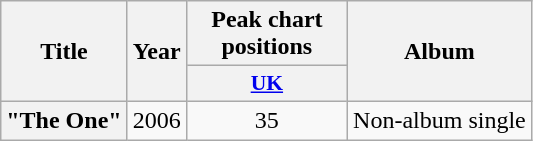<table class="wikitable plainrowheaders" style="text-align:center;">
<tr>
<th scope="col" rowspan="2">Title</th>
<th scope="col" rowspan="2">Year</th>
<th scope="col" colspan="1">Peak chart positions</th>
<th scope="col" rowspan="2">Album</th>
</tr>
<tr>
<th scope="col" style="width:7em;font-size:90%;"><a href='#'>UK</a><br></th>
</tr>
<tr>
<th scope="row">"The One"</th>
<td>2006</td>
<td>35</td>
<td>Non-album single</td>
</tr>
</table>
